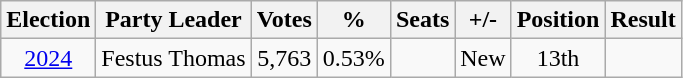<table class=wikitable style=text-align:center>
<tr>
<th>Election</th>
<th>Party Leader</th>
<th>Votes</th>
<th>%</th>
<th>Seats</th>
<th>+/-</th>
<th>Position</th>
<th>Result</th>
</tr>
<tr>
<td><a href='#'>2024</a></td>
<td>Festus Thomas</td>
<td>5,763</td>
<td>0.53%</td>
<td></td>
<td>New</td>
<td> 13th</td>
<td></td>
</tr>
</table>
